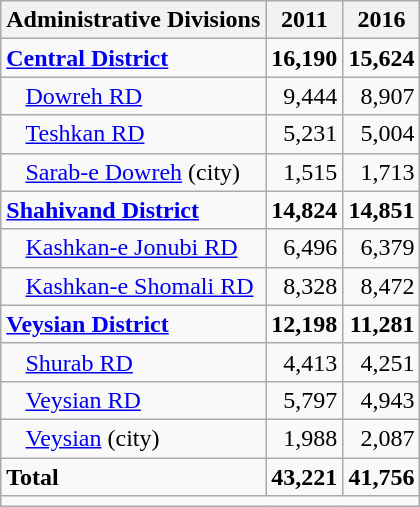<table class="wikitable">
<tr>
<th>Administrative Divisions</th>
<th>2011</th>
<th>2016</th>
</tr>
<tr>
<td><strong><a href='#'>Central District</a></strong></td>
<td style="text-align: right;"><strong>16,190</strong></td>
<td style="text-align: right;"><strong>15,624</strong></td>
</tr>
<tr>
<td style="padding-left: 1em;"><a href='#'>Dowreh RD</a></td>
<td style="text-align: right;">9,444</td>
<td style="text-align: right;">8,907</td>
</tr>
<tr>
<td style="padding-left: 1em;"><a href='#'>Teshkan RD</a></td>
<td style="text-align: right;">5,231</td>
<td style="text-align: right;">5,004</td>
</tr>
<tr>
<td style="padding-left: 1em;"><a href='#'>Sarab-e Dowreh</a> (city)</td>
<td style="text-align: right;">1,515</td>
<td style="text-align: right;">1,713</td>
</tr>
<tr>
<td><strong><a href='#'>Shahivand District</a></strong></td>
<td style="text-align: right;"><strong>14,824</strong></td>
<td style="text-align: right;"><strong>14,851</strong></td>
</tr>
<tr>
<td style="padding-left: 1em;"><a href='#'>Kashkan-e Jonubi RD</a></td>
<td style="text-align: right;">6,496</td>
<td style="text-align: right;">6,379</td>
</tr>
<tr>
<td style="padding-left: 1em;"><a href='#'>Kashkan-e Shomali RD</a></td>
<td style="text-align: right;">8,328</td>
<td style="text-align: right;">8,472</td>
</tr>
<tr>
<td><strong><a href='#'>Veysian District</a></strong></td>
<td style="text-align: right;"><strong>12,198</strong></td>
<td style="text-align: right;"><strong>11,281</strong></td>
</tr>
<tr>
<td style="padding-left: 1em;"><a href='#'>Shurab RD</a></td>
<td style="text-align: right;">4,413</td>
<td style="text-align: right;">4,251</td>
</tr>
<tr>
<td style="padding-left: 1em;"><a href='#'>Veysian RD</a></td>
<td style="text-align: right;">5,797</td>
<td style="text-align: right;">4,943</td>
</tr>
<tr>
<td style="padding-left: 1em;"><a href='#'>Veysian</a> (city)</td>
<td style="text-align: right;">1,988</td>
<td style="text-align: right;">2,087</td>
</tr>
<tr>
<td><strong>Total</strong></td>
<td style="text-align: right;"><strong>43,221</strong></td>
<td style="text-align: right;"><strong>41,756</strong></td>
</tr>
<tr>
<td colspan=3></td>
</tr>
</table>
